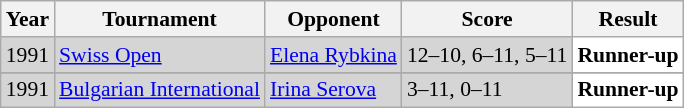<table class="sortable wikitable" style="font-size: 90%;">
<tr>
<th>Year</th>
<th>Tournament</th>
<th>Opponent</th>
<th>Score</th>
<th>Result</th>
</tr>
<tr style="background:#D5D5D5">
<td align="center">1991</td>
<td align="left"><a href='#'>Swiss Open</a></td>
<td align="left"> <a href='#'>Elena Rybkina</a></td>
<td align="left">12–10, 6–11, 5–11</td>
<td style="text-align:left; background:white"> <strong>Runner-up</strong></td>
</tr>
<tr>
</tr>
<tr style="background:#D5D5D5">
<td align="center">1991</td>
<td align="left"><a href='#'>Bulgarian International</a></td>
<td align="left"> <a href='#'>Irina Serova</a></td>
<td align="left">3–11, 0–11</td>
<td style="text-align:left; background:white"> <strong>Runner-up</strong></td>
</tr>
</table>
